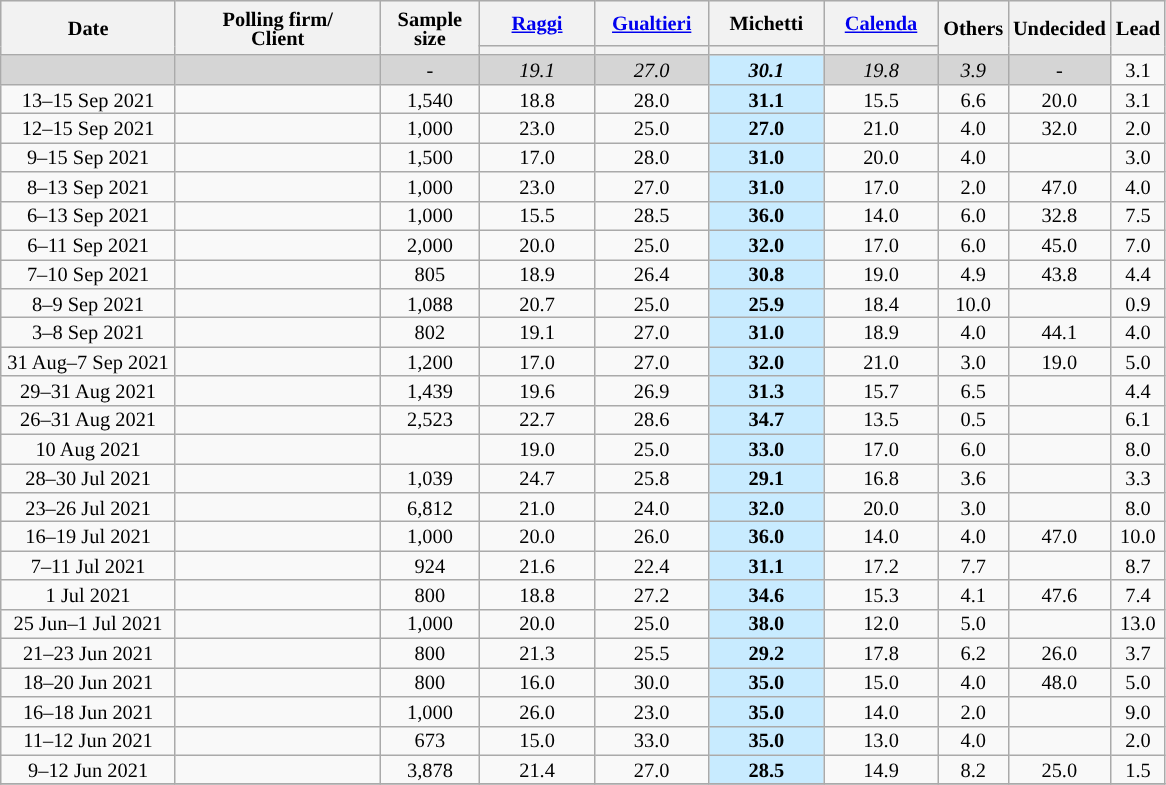<table class=wikitable style="text-align:center;font-size:85%;line-height:13px">
<tr style="height:30px; background-color:#E9E9E9">
<th style="width:110px;" rowspan="2">Date</th>
<th style="width:130px;" rowspan="2">Polling firm/<br>Client</th>
<th style="width:60px;" rowspan="2">Sample size</th>
<th style="width:70px;"><a href='#'>Raggi</a></th>
<th style="width:70px;"><a href='#'>Gualtieri</a></th>
<th style="width:70px;">Michetti</th>
<th style="width:70px;"><a href='#'>Calenda</a></th>
<th style="width:40px;" rowspan="2">Others</th>
<th style="width:40px;" rowspan="2">Undecided</th>
<th style="width:30px;" rowspan="2">Lead</th>
</tr>
<tr>
<th style="color:inherit;background:"></th>
<th style="color:inherit;background:"></th>
<th style="color:inherit;background:"></th>
<th style="color:inherit;background:"></th>
</tr>
<tr>
<td style="background:#D5D5D5"></td>
<td style="background:#D5D5D5"></td>
<td style="background:#D5D5D5"><em>-</em></td>
<td style="background:#D5D5D5"><em>19.1</em></td>
<td style="background:#D5D5D5"><em>27.0</em></td>
<td style="background:#C8EBFF"><strong><em>30.1</em></strong></td>
<td style="background:#D5D5D5"><em>19.8</em></td>
<td style="background:#D5D5D5"><em>3.9</em></td>
<td style="background:#D5D5D5"><em>-</em></td>
<td style="background:">3.1</td>
</tr>
<tr>
<td>13–15 Sep 2021</td>
<td></td>
<td>1,540</td>
<td>18.8</td>
<td>28.0</td>
<td style="background:#C8EBFF"><strong>31.1</strong></td>
<td>15.5</td>
<td>6.6</td>
<td>20.0</td>
<td style="background:">3.1</td>
</tr>
<tr>
<td>12–15 Sep 2021</td>
<td></td>
<td>1,000</td>
<td>23.0</td>
<td>25.0</td>
<td style="background:#C8EBFF"><strong>27.0</strong></td>
<td>21.0</td>
<td>4.0</td>
<td>32.0</td>
<td style="background:">2.0</td>
</tr>
<tr>
<td>9–15 Sep 2021</td>
<td></td>
<td>1,500</td>
<td>17.0</td>
<td>28.0</td>
<td style="background:#C8EBFF"><strong>31.0</strong></td>
<td>20.0</td>
<td>4.0</td>
<td></td>
<td style="background:">3.0</td>
</tr>
<tr>
<td>8–13 Sep 2021</td>
<td></td>
<td>1,000</td>
<td>23.0</td>
<td>27.0</td>
<td style="background:#C8EBFF"><strong>31.0</strong></td>
<td>17.0</td>
<td>2.0</td>
<td>47.0</td>
<td style="background:">4.0</td>
</tr>
<tr>
<td>6–13 Sep 2021</td>
<td></td>
<td>1,000</td>
<td>15.5</td>
<td>28.5</td>
<td style="background:#C8EBFF"><strong>36.0</strong></td>
<td>14.0</td>
<td>6.0</td>
<td>32.8</td>
<td style="background:">7.5</td>
</tr>
<tr>
<td>6–11 Sep 2021</td>
<td></td>
<td>2,000</td>
<td>20.0</td>
<td>25.0</td>
<td style="background:#C8EBFF"><strong>32.0</strong></td>
<td>17.0</td>
<td>6.0</td>
<td>45.0</td>
<td style="background:">7.0</td>
</tr>
<tr>
<td>7–10 Sep 2021</td>
<td></td>
<td>805</td>
<td>18.9</td>
<td>26.4</td>
<td style="background:#C8EBFF"><strong>30.8</strong></td>
<td>19.0</td>
<td>4.9</td>
<td>43.8</td>
<td style="background:">4.4</td>
</tr>
<tr>
<td>8–9 Sep 2021</td>
<td></td>
<td>1,088</td>
<td>20.7</td>
<td>25.0</td>
<td style="background:#C8EBFF"><strong>25.9</strong></td>
<td>18.4</td>
<td>10.0</td>
<td></td>
<td style="background:">0.9</td>
</tr>
<tr>
<td>3–8 Sep 2021</td>
<td></td>
<td>802</td>
<td>19.1</td>
<td>27.0</td>
<td style="background:#C8EBFF"><strong>31.0</strong></td>
<td>18.9</td>
<td>4.0</td>
<td>44.1</td>
<td style="background:">4.0</td>
</tr>
<tr>
<td>31 Aug–7 Sep 2021</td>
<td></td>
<td>1,200</td>
<td>17.0</td>
<td>27.0</td>
<td style="background:#C8EBFF"><strong>32.0</strong></td>
<td>21.0</td>
<td>3.0</td>
<td>19.0</td>
<td style="background:">5.0</td>
</tr>
<tr>
<td>29–31 Aug 2021</td>
<td></td>
<td>1,439</td>
<td>19.6</td>
<td>26.9</td>
<td style="background:#C8EBFF"><strong>31.3</strong></td>
<td>15.7</td>
<td>6.5</td>
<td></td>
<td style="background:">4.4</td>
</tr>
<tr>
<td>26–31 Aug 2021</td>
<td></td>
<td>2,523</td>
<td>22.7</td>
<td>28.6</td>
<td style="background:#C8EBFF"><strong>34.7</strong></td>
<td>13.5</td>
<td>0.5</td>
<td></td>
<td style="background:">6.1</td>
</tr>
<tr>
<td>10 Aug 2021</td>
<td></td>
<td></td>
<td>19.0</td>
<td>25.0</td>
<td style="background:#C8EBFF"><strong>33.0</strong></td>
<td>17.0</td>
<td>6.0</td>
<td></td>
<td style="background:">8.0</td>
</tr>
<tr>
<td>28–30 Jul 2021</td>
<td></td>
<td>1,039</td>
<td>24.7</td>
<td>25.8</td>
<td style="background:#C8EBFF"><strong>29.1</strong></td>
<td>16.8</td>
<td>3.6</td>
<td></td>
<td style="background:">3.3</td>
</tr>
<tr>
<td>23–26 Jul 2021</td>
<td></td>
<td>6,812</td>
<td>21.0</td>
<td>24.0</td>
<td style="background:#C8EBFF"><strong>32.0</strong></td>
<td>20.0</td>
<td>3.0</td>
<td></td>
<td style="background:">8.0</td>
</tr>
<tr>
<td>16–19 Jul 2021</td>
<td></td>
<td>1,000</td>
<td>20.0</td>
<td>26.0</td>
<td style="background:#C8EBFF"><strong>36.0</strong></td>
<td>14.0</td>
<td>4.0</td>
<td>47.0</td>
<td style="background:">10.0</td>
</tr>
<tr>
<td>7–11 Jul 2021</td>
<td></td>
<td>924</td>
<td>21.6</td>
<td>22.4</td>
<td style="background:#C8EBFF"><strong>31.1</strong></td>
<td>17.2</td>
<td>7.7</td>
<td></td>
<td style="background:">8.7</td>
</tr>
<tr>
<td>1 Jul 2021</td>
<td></td>
<td>800</td>
<td>18.8</td>
<td>27.2</td>
<td style="background:#C8EBFF"><strong>34.6</strong></td>
<td>15.3</td>
<td>4.1</td>
<td>47.6</td>
<td style="background:">7.4</td>
</tr>
<tr>
<td>25 Jun–1 Jul 2021</td>
<td></td>
<td>1,000</td>
<td>20.0</td>
<td>25.0</td>
<td style="background:#C8EBFF"><strong>38.0</strong></td>
<td>12.0</td>
<td>5.0</td>
<td></td>
<td style="background:">13.0</td>
</tr>
<tr>
<td>21–23 Jun 2021</td>
<td></td>
<td>800</td>
<td>21.3</td>
<td>25.5</td>
<td style="background:#C8EBFF"><strong>29.2</strong></td>
<td>17.8</td>
<td>6.2</td>
<td>26.0</td>
<td style="background:">3.7</td>
</tr>
<tr>
<td>18–20 Jun 2021</td>
<td></td>
<td>800</td>
<td>16.0</td>
<td>30.0</td>
<td style="background:#C8EBFF"><strong>35.0</strong></td>
<td>15.0</td>
<td>4.0</td>
<td>48.0</td>
<td style="background:">5.0</td>
</tr>
<tr>
<td>16–18 Jun 2021</td>
<td></td>
<td>1,000</td>
<td>26.0</td>
<td>23.0</td>
<td style="background:#C8EBFF"><strong>35.0</strong></td>
<td>14.0</td>
<td>2.0</td>
<td></td>
<td style="background:">9.0</td>
</tr>
<tr>
<td>11–12 Jun 2021</td>
<td></td>
<td>673</td>
<td>15.0</td>
<td>33.0</td>
<td style="background:#C8EBFF"><strong>35.0</strong></td>
<td>13.0</td>
<td>4.0</td>
<td></td>
<td style="background:">2.0</td>
</tr>
<tr>
<td>9–12 Jun 2021</td>
<td></td>
<td>3,878</td>
<td>21.4</td>
<td>27.0</td>
<td style="background:#C8EBFF"><strong>28.5</strong></td>
<td>14.9</td>
<td>8.2</td>
<td>25.0</td>
<td style="background:">1.5</td>
</tr>
<tr>
</tr>
</table>
